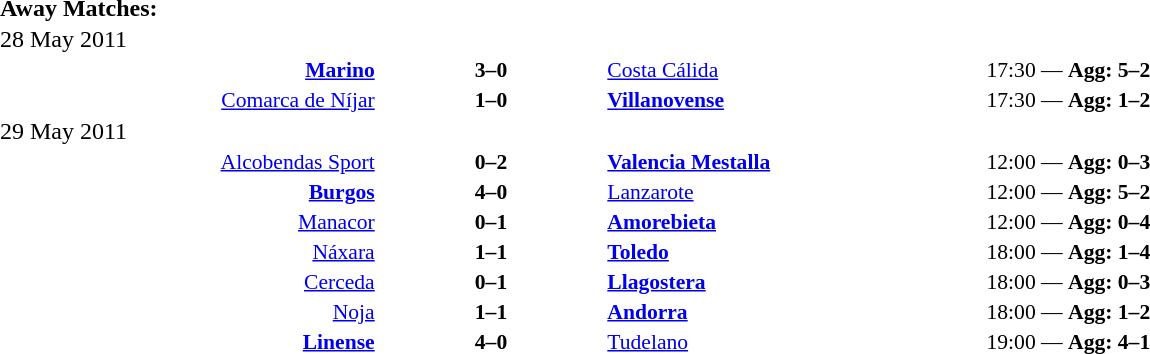<table width=100% cellspacing=1>
<tr>
<th width=20%></th>
<th width=12%></th>
<th width=20%></th>
<th></th>
</tr>
<tr>
<td><strong>Away Matches:</strong></td>
</tr>
<tr>
<td>28 May 2011</td>
</tr>
<tr style=font-size:90%>
<td align=right><strong><a href='#'>Marino</a></strong></td>
<td align=center><strong>3–0</strong></td>
<td><a href='#'>Costa Cálida</a></td>
<td>17:30 — <strong>Agg: 5–2</strong></td>
</tr>
<tr style=font-size:90%>
<td align=right><a href='#'>Comarca de Níjar</a></td>
<td align=center><strong>1–0</strong></td>
<td><strong><a href='#'>Villanovense</a></strong></td>
<td>17:30 — <strong>Agg: 1–2</strong></td>
</tr>
<tr>
<td>29 May 2011</td>
</tr>
<tr style=font-size:90%>
<td align=right><a href='#'>Alcobendas Sport</a></td>
<td align=center><strong>0–2</strong></td>
<td><strong><a href='#'>Valencia Mestalla</a></strong></td>
<td>12:00 — <strong>Agg: 0–3</strong></td>
</tr>
<tr style=font-size:90%>
<td align=right><strong><a href='#'>Burgos</a></strong></td>
<td align=center><strong>4–0</strong></td>
<td><a href='#'>Lanzarote</a></td>
<td>12:00 — <strong>Agg: 5–2</strong></td>
</tr>
<tr style=font-size:90%>
<td align=right><a href='#'>Manacor</a></td>
<td align=center><strong>0–1</strong></td>
<td><strong><a href='#'>Amorebieta</a></strong></td>
<td>12:00 — <strong>Agg: 0–4</strong></td>
</tr>
<tr style=font-size:90%>
<td align=right><a href='#'>Náxara</a></td>
<td align=center><strong>1–1</strong></td>
<td><strong><a href='#'>Toledo</a></strong></td>
<td>18:00 — <strong>Agg: 1–4</strong></td>
</tr>
<tr style=font-size:90%>
<td align=right><a href='#'>Cerceda</a></td>
<td align=center><strong>0–1</strong></td>
<td><strong><a href='#'>Llagostera</a></strong></td>
<td>18:00 — <strong>Agg: 0–3</strong></td>
</tr>
<tr style=font-size:90%>
<td align=right><a href='#'>Noja</a></td>
<td align=center><strong>1–1</strong></td>
<td><strong><a href='#'>Andorra</a></strong></td>
<td>18:00 — <strong>Agg: 1–2</strong></td>
</tr>
<tr style=font-size:90%>
<td align=right><strong><a href='#'>Linense</a></strong></td>
<td align=center><strong>4–0</strong></td>
<td><a href='#'>Tudelano</a></td>
<td>19:00 — <strong>Agg: 4–1</strong></td>
</tr>
</table>
